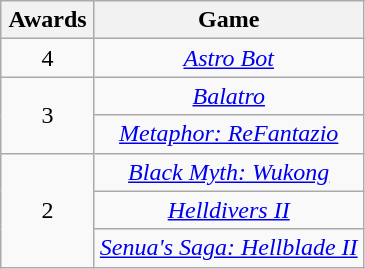<table class="wikitable plainrowheaders sortable" rowspan="2" style="text-align:center;" background: #f6e39c;>
<tr>
<th scope="col" style="width:55px;">Awards</th>
<th scope="col" style="text-align:center;">Game</th>
</tr>
<tr>
<td>4</td>
<td><em><a href='#'>Astro Bot</a></em></td>
</tr>
<tr>
<td rowspan="2">3</td>
<td><em><a href='#'>Balatro</a></em></td>
</tr>
<tr>
<td><em><a href='#'>Metaphor: ReFantazio</a></em></td>
</tr>
<tr>
<td rowspan="3">2</td>
<td><em><a href='#'>Black Myth: Wukong</a></em></td>
</tr>
<tr>
<td><em><a href='#'>Helldivers II</a></em></td>
</tr>
<tr>
<td><em><a href='#'>Senua's Saga: Hellblade II</a></em></td>
</tr>
</table>
